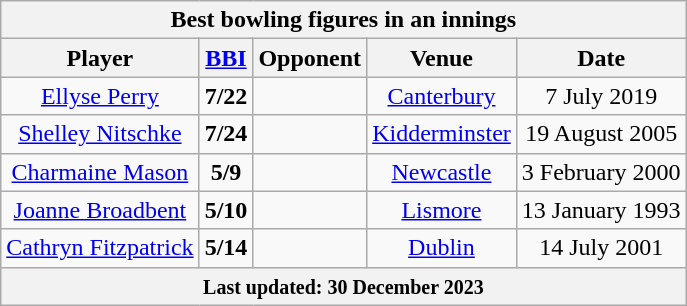<table class="wikitable" style="text-align: center;">
<tr>
<th colspan=5>Best bowling figures in an innings</th>
</tr>
<tr>
<th>Player</th>
<th><a href='#'>BBI</a></th>
<th>Opponent</th>
<th>Venue</th>
<th>Date</th>
</tr>
<tr>
<td><a href='#'>Ellyse Perry</a></td>
<td><strong>7/22</strong></td>
<td></td>
<td><a href='#'>Canterbury</a></td>
<td>7 July 2019</td>
</tr>
<tr>
<td><a href='#'>Shelley Nitschke</a></td>
<td><strong>7/24</strong></td>
<td></td>
<td><a href='#'>Kidderminster</a></td>
<td>19 August 2005</td>
</tr>
<tr>
<td><a href='#'>Charmaine Mason</a></td>
<td><strong>5/9</strong></td>
<td></td>
<td><a href='#'>Newcastle</a></td>
<td>3 February 2000</td>
</tr>
<tr>
<td><a href='#'>Joanne Broadbent</a></td>
<td><strong>5/10</strong></td>
<td></td>
<td><a href='#'>Lismore</a></td>
<td>13 January 1993</td>
</tr>
<tr>
<td><a href='#'>Cathryn Fitzpatrick</a></td>
<td><strong>5/14</strong></td>
<td></td>
<td><a href='#'>Dublin</a></td>
<td>14 July 2001</td>
</tr>
<tr>
<th colspan=5><small>Last updated: 30 December 2023</small></th>
</tr>
</table>
